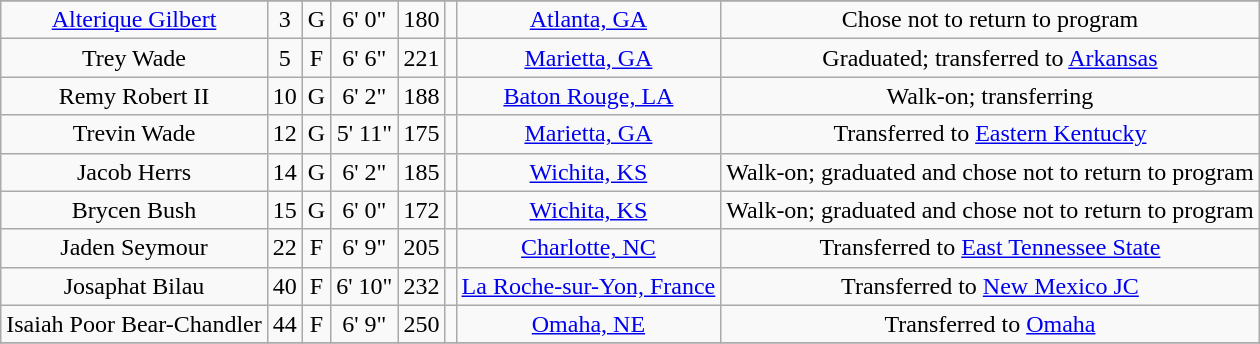<table class="wikitable sortable sortable" style="text-align: center">
<tr align=center>
</tr>
<tr>
<td><a href='#'>Alterique Gilbert</a></td>
<td>3</td>
<td>G</td>
<td>6' 0"</td>
<td>180</td>
<td></td>
<td><a href='#'>Atlanta, GA</a></td>
<td>Chose not to return to program</td>
</tr>
<tr>
<td>Trey Wade</td>
<td>5</td>
<td>F</td>
<td>6' 6"</td>
<td>221</td>
<td></td>
<td><a href='#'>Marietta, GA</a></td>
<td>Graduated; transferred to <a href='#'>Arkansas</a></td>
</tr>
<tr>
<td>Remy Robert II</td>
<td>10</td>
<td>G</td>
<td>6' 2"</td>
<td>188</td>
<td></td>
<td><a href='#'>Baton Rouge, LA</a></td>
<td>Walk-on; transferring</td>
</tr>
<tr>
<td>Trevin Wade</td>
<td>12</td>
<td>G</td>
<td>5' 11"</td>
<td>175</td>
<td></td>
<td><a href='#'>Marietta, GA</a></td>
<td>Transferred to <a href='#'>Eastern Kentucky</a></td>
</tr>
<tr>
<td>Jacob Herrs</td>
<td>14</td>
<td>G</td>
<td>6' 2"</td>
<td>185</td>
<td></td>
<td><a href='#'>Wichita, KS</a></td>
<td>Walk-on; graduated and chose not to return to program</td>
</tr>
<tr>
<td>Brycen Bush</td>
<td>15</td>
<td>G</td>
<td>6' 0"</td>
<td>172</td>
<td></td>
<td><a href='#'>Wichita, KS</a></td>
<td>Walk-on; graduated and chose not to return to program</td>
</tr>
<tr>
<td>Jaden Seymour</td>
<td>22</td>
<td>F</td>
<td>6' 9"</td>
<td>205</td>
<td></td>
<td><a href='#'>Charlotte, NC</a></td>
<td>Transferred to <a href='#'>East Tennessee State</a></td>
</tr>
<tr>
<td>Josaphat Bilau</td>
<td>40</td>
<td>F</td>
<td>6' 10"</td>
<td>232</td>
<td></td>
<td><a href='#'>La Roche-sur-Yon, France</a></td>
<td>Transferred to <a href='#'>New Mexico JC</a></td>
</tr>
<tr>
<td>Isaiah Poor Bear-Chandler</td>
<td>44</td>
<td>F</td>
<td>6' 9"</td>
<td>250</td>
<td></td>
<td><a href='#'>Omaha, NE</a></td>
<td>Transferred to <a href='#'>Omaha</a></td>
</tr>
<tr>
</tr>
</table>
